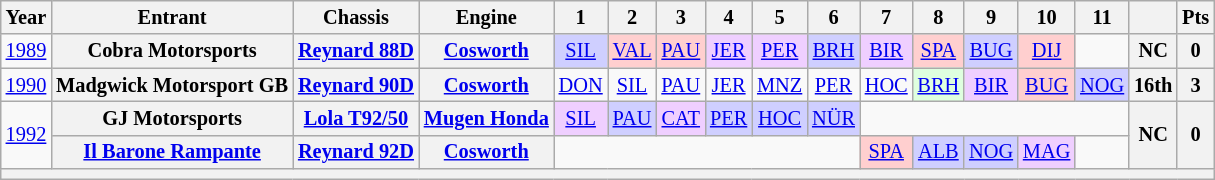<table class="wikitable" style="text-align:center; font-size:85%">
<tr>
<th>Year</th>
<th>Entrant</th>
<th>Chassis</th>
<th>Engine</th>
<th>1</th>
<th>2</th>
<th>3</th>
<th>4</th>
<th>5</th>
<th>6</th>
<th>7</th>
<th>8</th>
<th>9</th>
<th>10</th>
<th>11</th>
<th></th>
<th>Pts</th>
</tr>
<tr>
<td><a href='#'>1989</a></td>
<th nowrap>Cobra Motorsports</th>
<th nowrap><a href='#'>Reynard 88D</a></th>
<th><a href='#'>Cosworth</a></th>
<td style="background:#CFCFFF;"><a href='#'>SIL</a><br></td>
<td style="background:#FFCFCF;"><a href='#'>VAL</a><br></td>
<td style="background:#FFCFCF;"><a href='#'>PAU</a><br></td>
<td style="background:#EFCFFF;"><a href='#'>JER</a><br></td>
<td style="background:#EFCFFF;"><a href='#'>PER</a><br></td>
<td style="background:#CFCFFF;"><a href='#'>BRH</a><br></td>
<td style="background:#EFCFFF;"><a href='#'>BIR</a><br></td>
<td style="background:#FFCFCF;"><a href='#'>SPA</a><br></td>
<td style="background:#CFCFFF;"><a href='#'>BUG</a><br></td>
<td style="background:#FFCFCF;"><a href='#'>DIJ</a><br></td>
<td></td>
<th>NC</th>
<th>0</th>
</tr>
<tr>
<td><a href='#'>1990</a></td>
<th nowrap>Madgwick Motorsport GB</th>
<th nowrap><a href='#'>Reynard 90D</a></th>
<th><a href='#'>Cosworth</a></th>
<td><a href='#'>DON</a></td>
<td><a href='#'>SIL</a></td>
<td><a href='#'>PAU</a></td>
<td><a href='#'>JER</a></td>
<td><a href='#'>MNZ</a></td>
<td><a href='#'>PER</a></td>
<td><a href='#'>HOC</a></td>
<td style="background:#DFFFDF;"><a href='#'>BRH</a><br></td>
<td style="background:#EFCFFF;"><a href='#'>BIR</a><br></td>
<td style="background:#FFCFCF;"><a href='#'>BUG</a><br></td>
<td style="background:#CFCFFF;"><a href='#'>NOG</a><br></td>
<th>16th</th>
<th>3</th>
</tr>
<tr>
<td rowspan=2><a href='#'>1992</a></td>
<th nowrap>GJ Motorsports</th>
<th nowrap><a href='#'>Lola T92/50</a></th>
<th nowrap><a href='#'>Mugen Honda</a></th>
<td style="background:#EFCFFF;"><a href='#'>SIL</a><br></td>
<td style="background:#CFCFFF;"><a href='#'>PAU</a><br></td>
<td style="background:#EFCFFF;"><a href='#'>CAT</a><br></td>
<td style="background:#CFCFFF;"><a href='#'>PER</a><br></td>
<td style="background:#CFCFFF;"><a href='#'>HOC</a><br></td>
<td style="background:#CFCFFF;"><a href='#'>NÜR</a><br></td>
<td colspan=5></td>
<th rowspan=2>NC</th>
<th rowspan=2>0</th>
</tr>
<tr>
<th nowrap><a href='#'>Il Barone Rampante</a></th>
<th nowrap><a href='#'>Reynard 92D</a></th>
<th><a href='#'>Cosworth</a></th>
<td colspan=6></td>
<td style="background:#FFCFCF;"><a href='#'>SPA</a><br></td>
<td style="background:#CFCFFF;"><a href='#'>ALB</a><br></td>
<td style="background:#CFCFFF;"><a href='#'>NOG</a><br></td>
<td style="background:#EFCFFF;"><a href='#'>MAG</a><br></td>
<td></td>
</tr>
<tr>
<th colspan="17"></th>
</tr>
</table>
